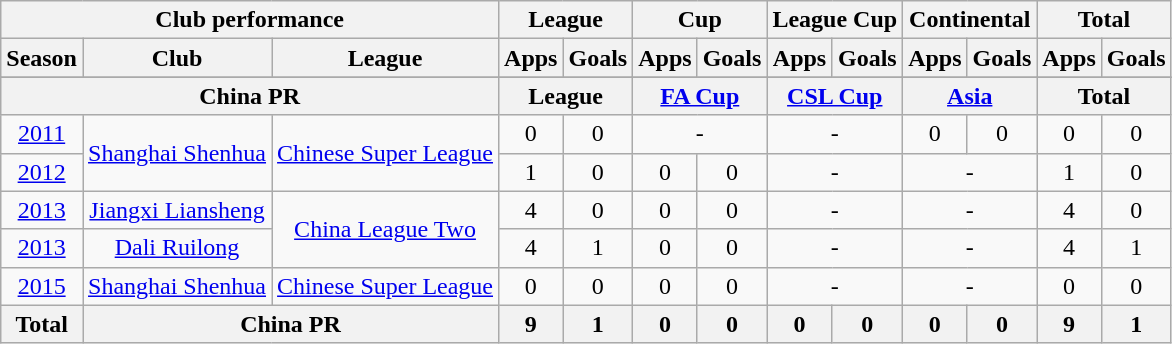<table class="wikitable" style="text-align:center">
<tr>
<th colspan=3>Club performance</th>
<th colspan=2>League</th>
<th colspan=2>Cup</th>
<th colspan=2>League Cup</th>
<th colspan=2>Continental</th>
<th colspan=2>Total</th>
</tr>
<tr>
<th>Season</th>
<th>Club</th>
<th>League</th>
<th>Apps</th>
<th>Goals</th>
<th>Apps</th>
<th>Goals</th>
<th>Apps</th>
<th>Goals</th>
<th>Apps</th>
<th>Goals</th>
<th>Apps</th>
<th>Goals</th>
</tr>
<tr>
</tr>
<tr>
<th colspan=3>China PR</th>
<th colspan=2>League</th>
<th colspan=2><a href='#'>FA Cup</a></th>
<th colspan=2><a href='#'>CSL Cup</a></th>
<th colspan=2><a href='#'>Asia</a></th>
<th colspan=2>Total</th>
</tr>
<tr>
<td><a href='#'>2011</a></td>
<td rowspan="2"><a href='#'>Shanghai Shenhua</a></td>
<td rowspan="2"><a href='#'>Chinese Super League</a></td>
<td>0</td>
<td>0</td>
<td colspan="2">-</td>
<td colspan="2">-</td>
<td>0</td>
<td>0</td>
<td>0</td>
<td>0</td>
</tr>
<tr>
<td><a href='#'>2012</a></td>
<td>1</td>
<td>0</td>
<td>0</td>
<td>0</td>
<td colspan="2">-</td>
<td colspan="2">-</td>
<td>1</td>
<td>0</td>
</tr>
<tr>
<td><a href='#'>2013</a></td>
<td><a href='#'>Jiangxi Liansheng</a></td>
<td rowspan="2"><a href='#'>China League Two</a></td>
<td>4</td>
<td>0</td>
<td>0</td>
<td>0</td>
<td colspan="2">-</td>
<td colspan="2">-</td>
<td>4</td>
<td>0</td>
</tr>
<tr>
<td><a href='#'>2013</a></td>
<td><a href='#'>Dali Ruilong</a></td>
<td>4</td>
<td>1</td>
<td>0</td>
<td>0</td>
<td colspan="2">-</td>
<td colspan="2">-</td>
<td>4</td>
<td>1</td>
</tr>
<tr>
<td><a href='#'>2015</a></td>
<td rowspan="1"><a href='#'>Shanghai Shenhua</a></td>
<td rowspan="1"><a href='#'>Chinese Super League</a></td>
<td>0</td>
<td>0</td>
<td>0</td>
<td>0</td>
<td colspan="2">-</td>
<td colspan="2">-</td>
<td>0</td>
<td>0</td>
</tr>
<tr>
<th>Total</th>
<th colspan=2>China PR</th>
<th>9</th>
<th>1</th>
<th>0</th>
<th>0</th>
<th>0</th>
<th>0</th>
<th>0</th>
<th>0</th>
<th>9</th>
<th>1</th>
</tr>
</table>
